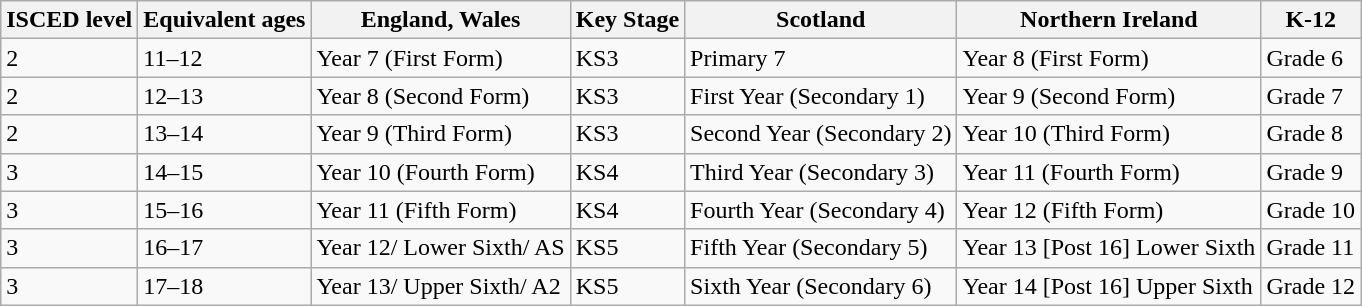<table class="wikitable">
<tr>
<th>ISCED level</th>
<th>Equivalent ages</th>
<th>England, Wales</th>
<th>Key Stage</th>
<th>Scotland</th>
<th>Northern Ireland</th>
<th>K-12</th>
</tr>
<tr>
<td>2</td>
<td>11–12</td>
<td>Year 7 (First Form)</td>
<td>KS3</td>
<td>Primary 7</td>
<td>Year 8 (First Form)</td>
<td>Grade 6</td>
</tr>
<tr>
<td>2</td>
<td>12–13</td>
<td>Year 8 (Second Form)</td>
<td>KS3</td>
<td>First Year (Secondary 1)</td>
<td>Year 9 (Second Form)</td>
<td>Grade 7</td>
</tr>
<tr>
<td>2</td>
<td>13–14</td>
<td>Year 9 (Third Form)</td>
<td>KS3</td>
<td>Second Year (Secondary 2)</td>
<td>Year 10 (Third Form)</td>
<td>Grade 8</td>
</tr>
<tr>
<td>3</td>
<td>14–15</td>
<td>Year 10 (Fourth Form)</td>
<td>KS4</td>
<td>Third Year (Secondary 3)</td>
<td>Year 11 (Fourth Form)</td>
<td>Grade 9</td>
</tr>
<tr>
<td>3</td>
<td>15–16</td>
<td>Year 11 (Fifth Form)</td>
<td>KS4</td>
<td>Fourth Year (Secondary 4)</td>
<td>Year 12 (Fifth Form)</td>
<td>Grade 10</td>
</tr>
<tr>
<td>3</td>
<td>16–17</td>
<td>Year 12/ Lower Sixth/ AS</td>
<td>KS5</td>
<td>Fifth Year (Secondary 5)</td>
<td>Year 13 [Post 16] Lower Sixth</td>
<td>Grade 11</td>
</tr>
<tr>
<td>3</td>
<td>17–18</td>
<td>Year 13/ Upper Sixth/ A2</td>
<td>KS5</td>
<td>Sixth Year (Secondary 6)</td>
<td>Year 14 [Post 16] Upper Sixth</td>
<td>Grade 12</td>
</tr>
</table>
